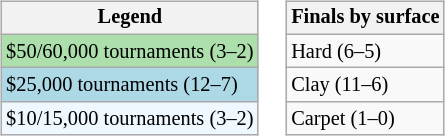<table>
<tr valign=top>
<td><br><table class=wikitable style="font-size:85%;">
<tr>
<th>Legend</th>
</tr>
<tr style="background:#addfad;">
<td>$50/60,000 tournaments (3–2)</td>
</tr>
<tr style="background:lightblue;">
<td>$25,000 tournaments (12–7)</td>
</tr>
<tr style="background:#f0f8ff;">
<td>$10/15,000 tournaments (3–2)</td>
</tr>
</table>
</td>
<td><br><table class=wikitable style="font-size:85%;">
<tr>
<th>Finals by surface</th>
</tr>
<tr>
<td>Hard (6–5)</td>
</tr>
<tr>
<td>Clay (11–6)</td>
</tr>
<tr>
<td>Carpet (1–0)</td>
</tr>
</table>
</td>
</tr>
</table>
